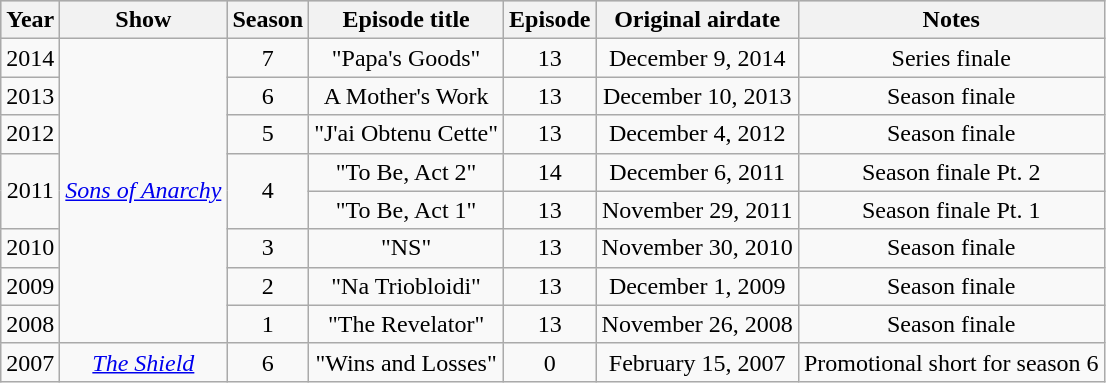<table class="wikitable">
<tr style="background:#ccc; text-align:center;">
<th>Year</th>
<th>Show</th>
<th>Season</th>
<th>Episode title</th>
<th>Episode</th>
<th>Original airdate</th>
<th>Notes</th>
</tr>
<tr style="text-align:center;">
<td rowspan="1">2014</td>
<td rowspan="8"><em><a href='#'>Sons of Anarchy</a></em></td>
<td rowspan="1">7</td>
<td>"Papa's Goods"</td>
<td>13</td>
<td>December 9, 2014</td>
<td>Series finale</td>
</tr>
<tr style="text-align:center;">
<td rowspan="1">2013</td>
<td rowspan="1">6</td>
<td>A Mother's Work</td>
<td>13</td>
<td>December 10, 2013</td>
<td>Season finale</td>
</tr>
<tr style="text-align:center;">
<td rowspan="1">2012</td>
<td rowspan="1">5</td>
<td>"J'ai Obtenu Cette"</td>
<td>13</td>
<td>December 4, 2012</td>
<td>Season finale</td>
</tr>
<tr style="text-align:center;">
<td rowspan="2">2011</td>
<td rowspan="2">4</td>
<td>"To Be, Act 2"</td>
<td>14</td>
<td>December 6, 2011</td>
<td>Season finale Pt. 2</td>
</tr>
<tr style="text-align:center;">
<td>"To Be, Act 1"</td>
<td>13</td>
<td>November 29, 2011</td>
<td>Season finale Pt. 1</td>
</tr>
<tr style="text-align:center;">
<td>2010</td>
<td>3</td>
<td>"NS"</td>
<td>13</td>
<td>November 30, 2010</td>
<td>Season finale</td>
</tr>
<tr style="text-align:center;">
<td>2009</td>
<td>2</td>
<td>"Na Triobloidi"</td>
<td>13</td>
<td>December 1, 2009</td>
<td>Season finale</td>
</tr>
<tr style="text-align:center;">
<td>2008</td>
<td>1</td>
<td>"The Revelator"</td>
<td>13</td>
<td>November 26, 2008</td>
<td>Season finale</td>
</tr>
<tr style="text-align:center;">
<td>2007</td>
<td><em><a href='#'>The Shield</a></em></td>
<td>6</td>
<td>"Wins and Losses"</td>
<td>0</td>
<td>February 15, 2007</td>
<td>Promotional short for season 6</td>
</tr>
</table>
